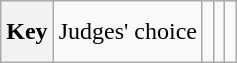<table class="wikitable" style="height:2.6em">
<tr>
<th>Key</th>
<td> Judges' choice</td>
<td></td>
<td></td>
<td></td>
</tr>
</table>
